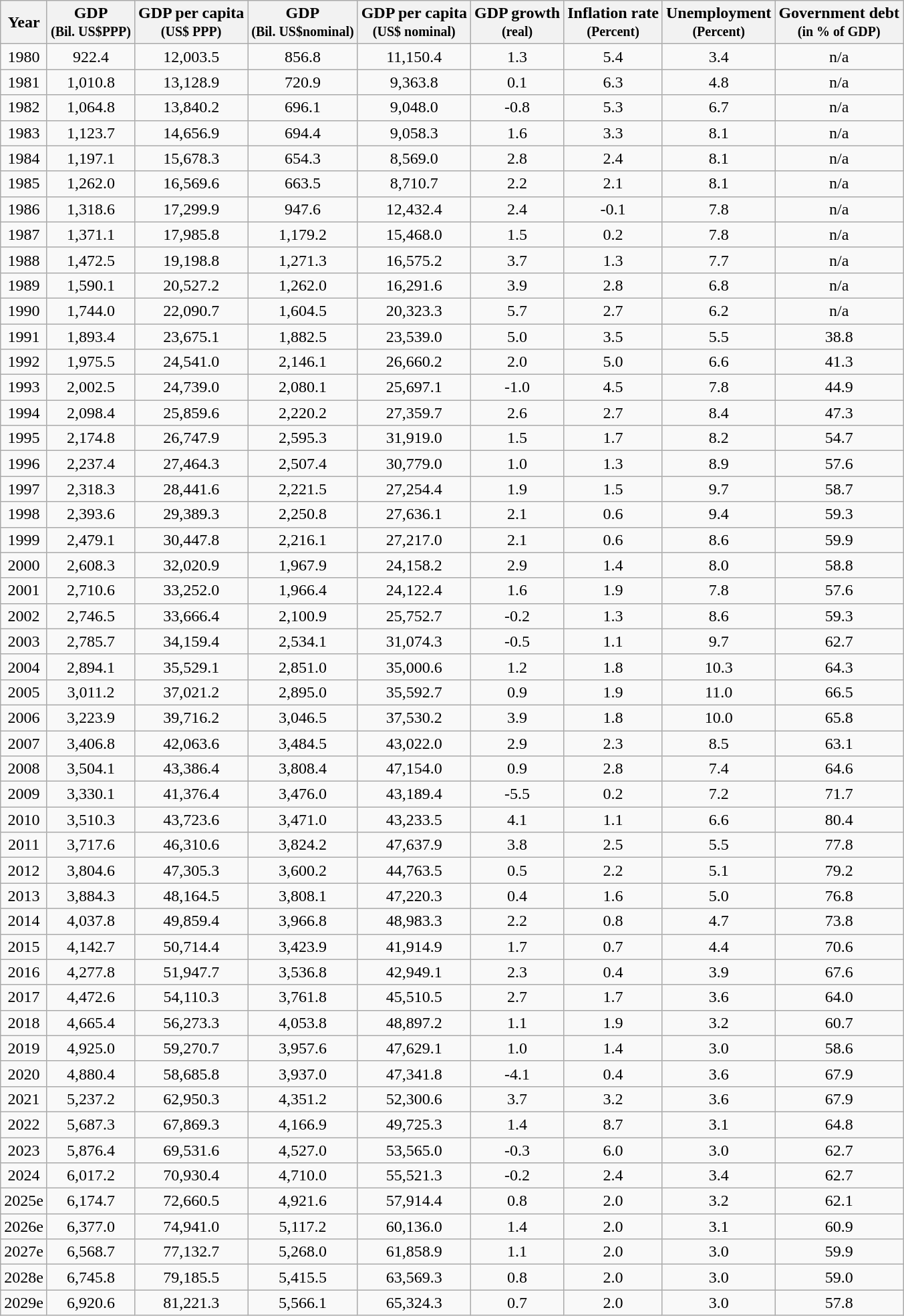<table class="wikitable sortable sticky-header" style="text-align:center;">
<tr>
<th>Year</th>
<th>GDP<br><small>(Bil. US$PPP)</small></th>
<th>GDP per capita<br><small>(US$ PPP)</small></th>
<th>GDP<br><small>(Bil. US$nominal)</small></th>
<th>GDP per capita<br><small>(US$ nominal)</small></th>
<th>GDP growth<br><small>(real)</small></th>
<th>Inflation rate<br><small>(Percent)</small></th>
<th>Unemployment<br><small>(Percent)</small></th>
<th>Government debt<br><small>(in % of GDP)</small></th>
</tr>
<tr>
<td>1980</td>
<td>922.4</td>
<td>12,003.5</td>
<td>856.8</td>
<td>11,150.4</td>
<td>1.3</td>
<td>5.4</td>
<td>3.4</td>
<td>n/a</td>
</tr>
<tr>
<td>1981</td>
<td>1,010.8</td>
<td>13,128.9</td>
<td>720.9</td>
<td>9,363.8</td>
<td>0.1</td>
<td>6.3</td>
<td>4.8</td>
<td>n/a</td>
</tr>
<tr>
<td>1982</td>
<td>1,064.8</td>
<td>13,840.2</td>
<td>696.1</td>
<td>9,048.0</td>
<td>-0.8</td>
<td>5.3</td>
<td>6.7</td>
<td>n/a</td>
</tr>
<tr>
<td>1983</td>
<td>1,123.7</td>
<td>14,656.9</td>
<td>694.4</td>
<td>9,058.3</td>
<td>1.6</td>
<td>3.3</td>
<td>8.1</td>
<td>n/a</td>
</tr>
<tr>
<td>1984</td>
<td>1,197.1</td>
<td>15,678.3</td>
<td>654.3</td>
<td>8,569.0</td>
<td>2.8</td>
<td>2.4</td>
<td>8.1</td>
<td>n/a</td>
</tr>
<tr>
<td>1985</td>
<td>1,262.0</td>
<td>16,569.6</td>
<td>663.5</td>
<td>8,710.7</td>
<td>2.2</td>
<td>2.1</td>
<td>8.1</td>
<td>n/a</td>
</tr>
<tr>
<td>1986</td>
<td>1,318.6</td>
<td>17,299.9</td>
<td>947.6</td>
<td>12,432.4</td>
<td>2.4</td>
<td>-0.1</td>
<td>7.8</td>
<td>n/a</td>
</tr>
<tr>
<td>1987</td>
<td>1,371.1</td>
<td>17,985.8</td>
<td>1,179.2</td>
<td>15,468.0</td>
<td>1.5</td>
<td>0.2</td>
<td>7.8</td>
<td>n/a</td>
</tr>
<tr>
<td>1988</td>
<td>1,472.5</td>
<td>19,198.8</td>
<td>1,271.3</td>
<td>16,575.2</td>
<td>3.7</td>
<td>1.3</td>
<td>7.7</td>
<td>n/a</td>
</tr>
<tr>
<td>1989</td>
<td>1,590.1</td>
<td>20,527.2</td>
<td>1,262.0</td>
<td>16,291.6</td>
<td>3.9</td>
<td>2.8</td>
<td>6.8</td>
<td>n/a</td>
</tr>
<tr>
<td>1990</td>
<td>1,744.0</td>
<td>22,090.7</td>
<td>1,604.5</td>
<td>20,323.3</td>
<td>5.7</td>
<td>2.7</td>
<td>6.2</td>
<td>n/a</td>
</tr>
<tr>
<td>1991</td>
<td>1,893.4</td>
<td>23,675.1</td>
<td>1,882.5</td>
<td>23,539.0</td>
<td>5.0</td>
<td>3.5</td>
<td>5.5</td>
<td>38.8</td>
</tr>
<tr>
<td>1992</td>
<td>1,975.5</td>
<td>24,541.0</td>
<td>2,146.1</td>
<td>26,660.2</td>
<td>2.0</td>
<td>5.0</td>
<td>6.6</td>
<td>41.3</td>
</tr>
<tr>
<td>1993</td>
<td>2,002.5</td>
<td>24,739.0</td>
<td>2,080.1</td>
<td>25,697.1</td>
<td>-1.0</td>
<td>4.5</td>
<td>7.8</td>
<td>44.9</td>
</tr>
<tr>
<td>1994</td>
<td>2,098.4</td>
<td>25,859.6</td>
<td>2,220.2</td>
<td>27,359.7</td>
<td>2.6</td>
<td>2.7</td>
<td>8.4</td>
<td>47.3</td>
</tr>
<tr>
<td>1995</td>
<td>2,174.8</td>
<td>26,747.9</td>
<td>2,595.3</td>
<td>31,919.0</td>
<td>1.5</td>
<td>1.7</td>
<td>8.2</td>
<td>54.7</td>
</tr>
<tr>
<td>1996</td>
<td>2,237.4</td>
<td>27,464.3</td>
<td>2,507.4</td>
<td>30,779.0</td>
<td>1.0</td>
<td>1.3</td>
<td>8.9</td>
<td>57.6</td>
</tr>
<tr>
<td>1997</td>
<td>2,318.3</td>
<td>28,441.6</td>
<td>2,221.5</td>
<td>27,254.4</td>
<td>1.9</td>
<td>1.5</td>
<td>9.7</td>
<td>58.7</td>
</tr>
<tr>
<td>1998</td>
<td>2,393.6</td>
<td>29,389.3</td>
<td>2,250.8</td>
<td>27,636.1</td>
<td>2.1</td>
<td>0.6</td>
<td>9.4</td>
<td>59.3</td>
</tr>
<tr>
<td>1999</td>
<td>2,479.1</td>
<td>30,447.8</td>
<td>2,216.1</td>
<td>27,217.0</td>
<td>2.1</td>
<td>0.6</td>
<td>8.6</td>
<td>59.9</td>
</tr>
<tr>
<td>2000</td>
<td>2,608.3</td>
<td>32,020.9</td>
<td>1,967.9</td>
<td>24,158.2</td>
<td>2.9</td>
<td>1.4</td>
<td>8.0</td>
<td>58.8</td>
</tr>
<tr>
<td>2001</td>
<td>2,710.6</td>
<td>33,252.0</td>
<td>1,966.4</td>
<td>24,122.4</td>
<td>1.6</td>
<td>1.9</td>
<td>7.8</td>
<td>57.6</td>
</tr>
<tr>
<td>2002</td>
<td>2,746.5</td>
<td>33,666.4</td>
<td>2,100.9</td>
<td>25,752.7</td>
<td>-0.2</td>
<td>1.3</td>
<td>8.6</td>
<td>59.3</td>
</tr>
<tr>
<td>2003</td>
<td>2,785.7</td>
<td>34,159.4</td>
<td>2,534.1</td>
<td>31,074.3</td>
<td>-0.5</td>
<td>1.1</td>
<td>9.7</td>
<td>62.7</td>
</tr>
<tr>
<td>2004</td>
<td>2,894.1</td>
<td>35,529.1</td>
<td>2,851.0</td>
<td>35,000.6</td>
<td>1.2</td>
<td>1.8</td>
<td>10.3</td>
<td>64.3</td>
</tr>
<tr>
<td>2005</td>
<td>3,011.2</td>
<td>37,021.2</td>
<td>2,895.0</td>
<td>35,592.7</td>
<td>0.9</td>
<td>1.9</td>
<td>11.0</td>
<td>66.5</td>
</tr>
<tr>
<td>2006</td>
<td>3,223.9</td>
<td>39,716.2</td>
<td>3,046.5</td>
<td>37,530.2</td>
<td>3.9</td>
<td>1.8</td>
<td>10.0</td>
<td>65.8</td>
</tr>
<tr>
<td>2007</td>
<td>3,406.8</td>
<td>42,063.6</td>
<td>3,484.5</td>
<td>43,022.0</td>
<td>2.9</td>
<td>2.3</td>
<td>8.5</td>
<td>63.1</td>
</tr>
<tr>
<td>2008</td>
<td>3,504.1</td>
<td>43,386.4</td>
<td>3,808.4</td>
<td>47,154.0</td>
<td>0.9</td>
<td>2.8</td>
<td>7.4</td>
<td>64.6</td>
</tr>
<tr>
<td>2009</td>
<td>3,330.1</td>
<td>41,376.4</td>
<td>3,476.0</td>
<td>43,189.4</td>
<td>-5.5</td>
<td>0.2</td>
<td>7.2</td>
<td>71.7</td>
</tr>
<tr>
<td>2010</td>
<td>3,510.3</td>
<td>43,723.6</td>
<td>3,471.0</td>
<td>43,233.5</td>
<td>4.1</td>
<td>1.1</td>
<td>6.6</td>
<td>80.4</td>
</tr>
<tr>
<td>2011</td>
<td>3,717.6</td>
<td>46,310.6</td>
<td>3,824.2</td>
<td>47,637.9</td>
<td>3.8</td>
<td>2.5</td>
<td>5.5</td>
<td>77.8</td>
</tr>
<tr>
<td>2012</td>
<td>3,804.6</td>
<td>47,305.3</td>
<td>3,600.2</td>
<td>44,763.5</td>
<td>0.5</td>
<td>2.2</td>
<td>5.1</td>
<td>79.2</td>
</tr>
<tr>
<td>2013</td>
<td>3,884.3</td>
<td>48,164.5</td>
<td>3,808.1</td>
<td>47,220.3</td>
<td>0.4</td>
<td>1.6</td>
<td>5.0</td>
<td>76.8</td>
</tr>
<tr>
<td>2014</td>
<td>4,037.8</td>
<td>49,859.4</td>
<td>3,966.8</td>
<td>48,983.3</td>
<td>2.2</td>
<td>0.8</td>
<td>4.7</td>
<td>73.8</td>
</tr>
<tr>
<td>2015</td>
<td>4,142.7</td>
<td>50,714.4</td>
<td>3,423.9</td>
<td>41,914.9</td>
<td>1.7</td>
<td>0.7</td>
<td>4.4</td>
<td>70.6</td>
</tr>
<tr>
<td>2016</td>
<td>4,277.8</td>
<td>51,947.7</td>
<td>3,536.8</td>
<td>42,949.1</td>
<td>2.3</td>
<td>0.4</td>
<td>3.9</td>
<td>67.6</td>
</tr>
<tr>
<td>2017</td>
<td>4,472.6</td>
<td>54,110.3</td>
<td>3,761.8</td>
<td>45,510.5</td>
<td>2.7</td>
<td>1.7</td>
<td>3.6</td>
<td>64.0</td>
</tr>
<tr>
<td>2018</td>
<td>4,665.4</td>
<td>56,273.3</td>
<td>4,053.8</td>
<td>48,897.2</td>
<td>1.1</td>
<td>1.9</td>
<td>3.2</td>
<td>60.7</td>
</tr>
<tr>
<td>2019</td>
<td>4,925.0</td>
<td>59,270.7</td>
<td>3,957.6</td>
<td>47,629.1</td>
<td>1.0</td>
<td>1.4</td>
<td>3.0</td>
<td>58.6</td>
</tr>
<tr>
<td>2020</td>
<td>4,880.4</td>
<td>58,685.8</td>
<td>3,937.0</td>
<td>47,341.8</td>
<td>-4.1</td>
<td>0.4</td>
<td>3.6</td>
<td>67.9</td>
</tr>
<tr>
<td>2021</td>
<td>5,237.2</td>
<td>62,950.3</td>
<td>4,351.2</td>
<td>52,300.6</td>
<td>3.7</td>
<td>3.2</td>
<td>3.6</td>
<td>67.9</td>
</tr>
<tr>
<td>2022</td>
<td>5,687.3</td>
<td>67,869.3</td>
<td>4,166.9</td>
<td>49,725.3</td>
<td>1.4</td>
<td>8.7</td>
<td>3.1</td>
<td>64.8</td>
</tr>
<tr>
<td>2023</td>
<td>5,876.4</td>
<td>69,531.6</td>
<td>4,527.0</td>
<td>53,565.0</td>
<td>-0.3</td>
<td>6.0</td>
<td>3.0</td>
<td>62.7</td>
</tr>
<tr>
<td>2024</td>
<td>6,017.2</td>
<td>70,930.4</td>
<td>4,710.0</td>
<td>55,521.3</td>
<td>-0.2</td>
<td>2.4</td>
<td>3.4</td>
<td>62.7</td>
</tr>
<tr>
<td>2025e</td>
<td>6,174.7</td>
<td>72,660.5</td>
<td>4,921.6</td>
<td>57,914.4</td>
<td>0.8</td>
<td>2.0</td>
<td>3.2</td>
<td>62.1</td>
</tr>
<tr>
<td>2026e</td>
<td>6,377.0</td>
<td>74,941.0</td>
<td>5,117.2</td>
<td>60,136.0</td>
<td>1.4</td>
<td>2.0</td>
<td>3.1</td>
<td>60.9</td>
</tr>
<tr>
<td>2027e</td>
<td>6,568.7</td>
<td>77,132.7</td>
<td>5,268.0</td>
<td>61,858.9</td>
<td>1.1</td>
<td>2.0</td>
<td>3.0</td>
<td>59.9</td>
</tr>
<tr>
<td>2028e</td>
<td>6,745.8</td>
<td>79,185.5</td>
<td>5,415.5</td>
<td>63,569.3</td>
<td>0.8</td>
<td>2.0</td>
<td>3.0</td>
<td>59.0</td>
</tr>
<tr>
<td>2029e</td>
<td>6,920.6</td>
<td>81,221.3</td>
<td>5,566.1</td>
<td>65,324.3</td>
<td>0.7</td>
<td>2.0</td>
<td>3.0</td>
<td>57.8</td>
</tr>
</table>
